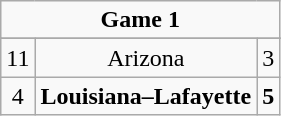<table class="wikitable">
<tr style="text-align:center;">
<td colspan="3"><strong>Game 1</strong></td>
</tr>
<tr style="text-align:center;">
</tr>
<tr style="text-align:center;">
<td>11</td>
<td>Arizona</td>
<td>3</td>
</tr>
<tr style="text-align:center;">
<td>4</td>
<td><strong>Louisiana–Lafayette</strong></td>
<td><strong>5</strong></td>
</tr>
</table>
